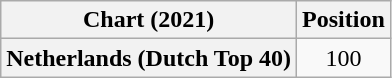<table class="wikitable sortable plainrowheaders" style="text-align:center">
<tr>
<th scope="col">Chart (2021)</th>
<th scope="col">Position</th>
</tr>
<tr>
<th scope="row">Netherlands (Dutch Top 40)</th>
<td>100</td>
</tr>
</table>
